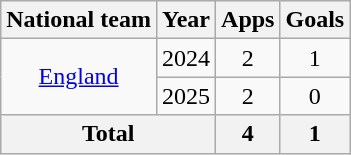<table class="wikitable" style="text-align: center;">
<tr>
<th>National team</th>
<th>Year</th>
<th>Apps</th>
<th>Goals</th>
</tr>
<tr>
<td rowspan="2"><a href='#'>England</a></td>
<td>2024</td>
<td>2</td>
<td>1</td>
</tr>
<tr>
<td>2025</td>
<td>2</td>
<td>0</td>
</tr>
<tr>
<th colspan="2">Total</th>
<th>4</th>
<th>1</th>
</tr>
</table>
